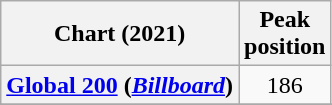<table class="wikitable plainrowheaders sortable" style="text-align:center">
<tr>
<th scope="col">Chart (2021)</th>
<th scope="col">Peak<br>position</th>
</tr>
<tr>
<th scope="row"><a href='#'>Global 200</a> (<em><a href='#'>Billboard</a></em>)</th>
<td>186</td>
</tr>
<tr>
</tr>
<tr>
</tr>
<tr>
</tr>
</table>
